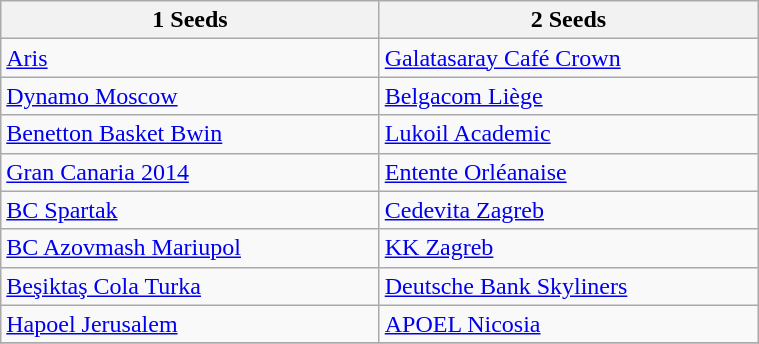<table class="wikitable" width=40%>
<tr>
<th width=50%><strong>1 Seeds</strong></th>
<th width=50%><strong>2 Seeds</strong></th>
</tr>
<tr>
<td> <a href='#'>Aris</a></td>
<td> <a href='#'>Galatasaray Café Crown</a></td>
</tr>
<tr>
<td> <a href='#'>Dynamo Moscow</a></td>
<td> <a href='#'>Belgacom Liège</a></td>
</tr>
<tr>
<td> <a href='#'>Benetton Basket Bwin</a></td>
<td> <a href='#'>Lukoil Academic</a></td>
</tr>
<tr>
<td> <a href='#'>Gran Canaria 2014</a></td>
<td> <a href='#'>Entente Orléanaise</a></td>
</tr>
<tr>
<td> <a href='#'>BC Spartak</a></td>
<td> <a href='#'>Cedevita Zagreb</a></td>
</tr>
<tr>
<td> <a href='#'>BC Azovmash Mariupol</a></td>
<td> <a href='#'>KK Zagreb</a></td>
</tr>
<tr>
<td> <a href='#'>Beşiktaş Cola Turka</a></td>
<td> <a href='#'>Deutsche Bank Skyliners</a></td>
</tr>
<tr>
<td> <a href='#'>Hapoel Jerusalem</a></td>
<td> <a href='#'>APOEL Nicosia</a></td>
</tr>
<tr>
</tr>
</table>
